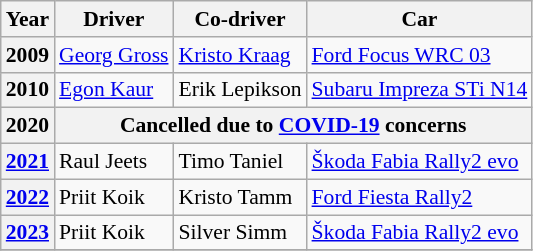<table class="wikitable" style="font-size:90%;">
<tr>
<th>Year</th>
<th>Driver</th>
<th>Co-driver</th>
<th>Car</th>
</tr>
<tr>
<th>2009</th>
<td> <a href='#'>Georg Gross</a></td>
<td> <a href='#'>Kristo Kraag</a></td>
<td><a href='#'>Ford Focus WRC 03</a></td>
</tr>
<tr>
<th>2010</th>
<td> <a href='#'>Egon Kaur</a></td>
<td> Erik Lepikson</td>
<td><a href='#'>Subaru Impreza STi N14</a></td>
</tr>
<tr>
<th>2020</th>
<th align=center colspan=4>Cancelled due to <a href='#'>COVID-19</a> concerns</th>
</tr>
<tr>
<th><a href='#'>2021</a></th>
<td> Raul Jeets</td>
<td> Timo Taniel</td>
<td><a href='#'>Škoda Fabia Rally2 evo</a></td>
</tr>
<tr>
<th><a href='#'>2022</a></th>
<td> Priit Koik</td>
<td> Kristo Tamm</td>
<td><a href='#'>Ford Fiesta Rally2</a></td>
</tr>
<tr>
<th><a href='#'>2023</a></th>
<td> Priit Koik</td>
<td> Silver Simm</td>
<td><a href='#'>Škoda Fabia Rally2 evo</a></td>
</tr>
<tr>
</tr>
</table>
